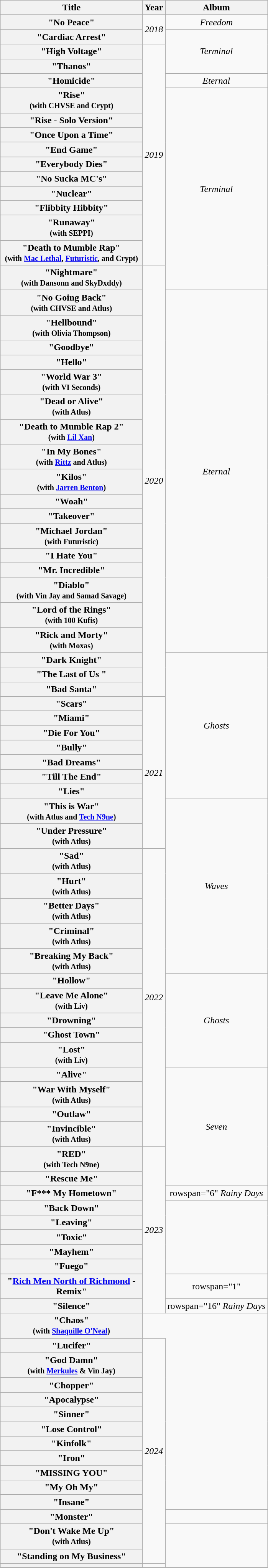<table class="wikitable plainrowheaders" style="text-align:center;">
<tr>
<th scope="col" style="width:15em;">Title</th>
<th scope="col">Year</th>
<th scope="col">Album</th>
</tr>
<tr>
<th scope="row">"No Peace"</th>
<td rowspan="2"><em>2018</em></td>
<td rowspan="1"><em>Freedom</em></td>
</tr>
<tr>
<th scope="row">"Cardiac Arrest"<br></th>
<td rowspan="3"><em>Terminal</em></td>
</tr>
<tr>
<th scope="row">"High Voltage"</th>
<td rowspan="13"><em>2019</em></td>
</tr>
<tr>
<th scope="row">"Thanos"</th>
</tr>
<tr>
<th scope="row">"Homicide"</th>
<td rowspan="1"><em>Eternal</em></td>
</tr>
<tr>
<th scope="row">"Rise"<br><small>(with CHVSE and Crypt)</small></th>
<td rowspan="11"><em>Terminal</em></td>
</tr>
<tr>
<th scope="row">"Rise - Solo Version"</th>
</tr>
<tr>
<th scope="row">"Once Upon a Time"</th>
</tr>
<tr>
<th scope="row">"End Game"</th>
</tr>
<tr>
<th scope="row">"Everybody Dies"</th>
</tr>
<tr>
<th scope="row">"No Sucka MC's"</th>
</tr>
<tr>
<th scope="row">"Nuclear"</th>
</tr>
<tr>
<th scope="row">"Flibbity Hibbity"</th>
</tr>
<tr>
<th scope="row">"Runaway"<br><small>(with SEPPI)</small></th>
</tr>
<tr>
<th scope="row">"Death to Mumble Rap"<br><small>(with <a href='#'>Mac Lethal</a>, <a href='#'>Futuristic</a>, and Crypt)</small></th>
</tr>
<tr>
<th scope="row">"Nightmare"<br><small>(with Dansonn and SkyDxddy)</small></th>
<td rowspan="21"><em>2020</em></td>
</tr>
<tr>
<th scope="row">"No Going Back"<br><small>(with CHVSE and Atlus)</small></th>
<td rowspan="17"><em>Eternal</em></td>
</tr>
<tr>
<th scope="row">"Hellbound"<br><small>(with Olivia Thompson)</small></th>
</tr>
<tr>
<th scope="row">"Goodbye"</th>
</tr>
<tr>
<th scope="row">"Hello"</th>
</tr>
<tr>
<th scope="row">"World War 3"<br><small>(with VI Seconds)</small></th>
</tr>
<tr>
<th scope="row">"Dead or Alive"<br><small>(with Atlus)</small></th>
</tr>
<tr>
<th scope="row">"Death to Mumble Rap 2"<br><small>(with <a href='#'>Lil Xan</a>)</small></th>
</tr>
<tr>
<th scope="row">"In My Bones"<br><small>(with <a href='#'>Rittz</a> and Atlus)</small></th>
</tr>
<tr>
<th scope="row">"Kilos"<br><small>(with <a href='#'>Jarren Benton</a>)</small></th>
</tr>
<tr>
<th scope="row">"Woah"</th>
</tr>
<tr>
<th scope="row">"Takeover"</th>
</tr>
<tr>
<th scope="row">"Michael Jordan"<br><small>(with Futuristic)</small></th>
</tr>
<tr>
<th scope="row">"I Hate You"</th>
</tr>
<tr>
<th scope="row">"Mr. Incredible"</th>
</tr>
<tr>
<th scope="row">"Diablo"<br><small>(with Vin Jay and Samad Savage)</small></th>
</tr>
<tr>
<th scope="row">"Lord of the Rings"<br><small>(with 100 Kufis)</small></th>
</tr>
<tr>
<th scope="row">"Rick and Morty"<br><small>(with Moxas)</small></th>
</tr>
<tr>
<th scope="row">"Dark Knight"</th>
<td rowspan="10"><em>Ghosts</em></td>
</tr>
<tr>
<th scope="row">"The Last of Us "</th>
</tr>
<tr>
<th scope="row">"Bad Santa"</th>
</tr>
<tr>
<th scope="row">"Scars"</th>
<td rowspan="9"><em>2021</em></td>
</tr>
<tr>
<th scope="row">"Miami"</th>
</tr>
<tr>
<th scope="row">"Die For You"</th>
</tr>
<tr>
<th scope="row">"Bully"</th>
</tr>
<tr>
<th scope="row">"Bad Dreams"</th>
</tr>
<tr>
<th scope="row">"Till The End"</th>
</tr>
<tr>
<th scope="row">"Lies"</th>
</tr>
<tr>
<th scope="row">"This is War"<br><small>(with Atlus and <a href='#'>Tech N9ne</a>)</small></th>
<td rowspan="7"><em>Waves</em></td>
</tr>
<tr>
<th scope="row">"Under Pressure"<br><small>(with Atlus)</small></th>
</tr>
<tr>
<th scope="row">"Sad"<br><small>(with Atlus)</small></th>
<td rowspan="14"><em>2022</em></td>
</tr>
<tr>
<th scope="row">"Hurt"<br><small>(with Atlus)</small></th>
</tr>
<tr>
<th scope="row">"Better Days"<br><small>(with Atlus)</small></th>
</tr>
<tr>
<th scope="row">"Criminal"<br><small>(with Atlus)</small></th>
</tr>
<tr>
<th scope="row">"Breaking My Back"<br><small>(with Atlus)</small></th>
</tr>
<tr>
<th scope="row">"Hollow"</th>
<td rowspan="5"><em>Ghosts</em></td>
</tr>
<tr>
<th scope="row">"Leave Me Alone"<br><small>(with Liv)</small></th>
</tr>
<tr>
<th scope="row">"Drowning"</th>
</tr>
<tr>
<th scope="row">"Ghost Town"</th>
</tr>
<tr>
<th scope="row">"Lost"<br><small>(with Liv)</small></th>
</tr>
<tr>
<th scope="row">"Alive"</th>
<td rowspan="6"><em>Seven</em></td>
</tr>
<tr>
<th scope="row">"War With Myself"<br><small>(with Atlus)</small></th>
</tr>
<tr>
<th scope="row">"Outlaw"</th>
</tr>
<tr>
<th scope="row">"Invincible"<br><small>(with Atlus)</small></th>
</tr>
<tr>
<th scope="row">"RED"<br><small>(with Tech N9ne)</small></th>
<td rowspan="10"><em>2023</em></td>
</tr>
<tr>
<th scope="row">"Rescue Me"</th>
</tr>
<tr>
<th scope="row">"F*** My Hometown"</th>
<td>rowspan="6" <em>Rainy Days</em></td>
</tr>
<tr>
<th scope="row">"Back Down"</th>
</tr>
<tr>
<th scope="row">"Leaving"</th>
</tr>
<tr>
<th scope="row">"Toxic"</th>
</tr>
<tr>
<th scope="row">"Mayhem"</th>
</tr>
<tr>
<th scope="row">"Fuego"</th>
</tr>
<tr>
<th scope="row">"<a href='#'>Rich Men North of Richmond</a> - Remix"</th>
<td>rowspan="1" </td>
</tr>
<tr>
<th scope="row">"Silence"</th>
<td>rowspan="16" <em>Rainy Days</em></td>
</tr>
<tr>
<th scope="row">"Chaos"<br><small>(with <a href='#'>Shaquille O'Neal</a>)</small></th>
</tr>
<tr>
<th scope="row">"Lucifer"</th>
<td rowspan="14"><em>2024</em></td>
</tr>
<tr>
<th scope="row">"God Damn"<br><small>(with <a href='#'>Merkules</a> & Vin Jay)</small></th>
</tr>
<tr>
<th scope="row">"Chopper"</th>
</tr>
<tr>
<th scope="row">"Apocalypse"</th>
</tr>
<tr>
<th scope="row">"Sinner"</th>
</tr>
<tr>
<th scope="row">"Lose Control"</th>
</tr>
<tr>
<th scope="row">"Kinfolk"</th>
</tr>
<tr>
<th scope="row">"Iron"</th>
</tr>
<tr>
<th scope="row">"MISSING YOU"</th>
</tr>
<tr>
<th scope="row">"My Oh My"</th>
</tr>
<tr>
<th scope="row">"Insane"</th>
</tr>
<tr>
<th scope="row">"Monster"</th>
<td></td>
</tr>
<tr>
<th scope="row">"Don't Wake Me Up"<br><small>(with Atlus)</small></th>
</tr>
<tr>
<th scope="row">"Standing on My Business"</th>
</tr>
<tr>
<th></th>
<td></td>
</tr>
</table>
